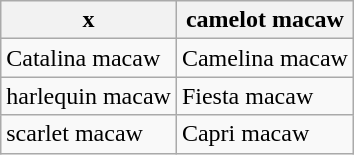<table class="wikitable">
<tr>
<th>x</th>
<th>camelot macaw</th>
</tr>
<tr>
<td>Catalina macaw</td>
<td>Camelina macaw</td>
</tr>
<tr>
<td>harlequin macaw</td>
<td>Fiesta macaw</td>
</tr>
<tr>
<td>scarlet macaw</td>
<td>Capri macaw</td>
</tr>
</table>
